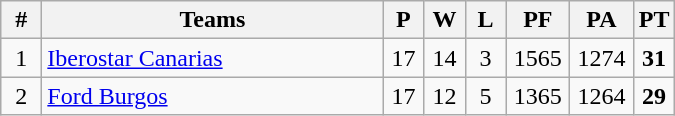<table class="wikitable" style="text-align: center;">
<tr>
<th width=20>#</th>
<th width=220>Teams</th>
<th width=20>P</th>
<th width=20>W</th>
<th width=20>L</th>
<th width=35>PF</th>
<th width=35>PA</th>
<th width=20>PT</th>
</tr>
<tr>
<td>1</td>
<td align="left"><a href='#'>Iberostar Canarias</a></td>
<td>17</td>
<td>14</td>
<td>3</td>
<td>1565</td>
<td>1274</td>
<td><strong>31</strong></td>
</tr>
<tr>
<td>2</td>
<td align="left"><a href='#'>Ford Burgos</a></td>
<td>17</td>
<td>12</td>
<td>5</td>
<td>1365</td>
<td>1264</td>
<td><strong>29</strong></td>
</tr>
</table>
